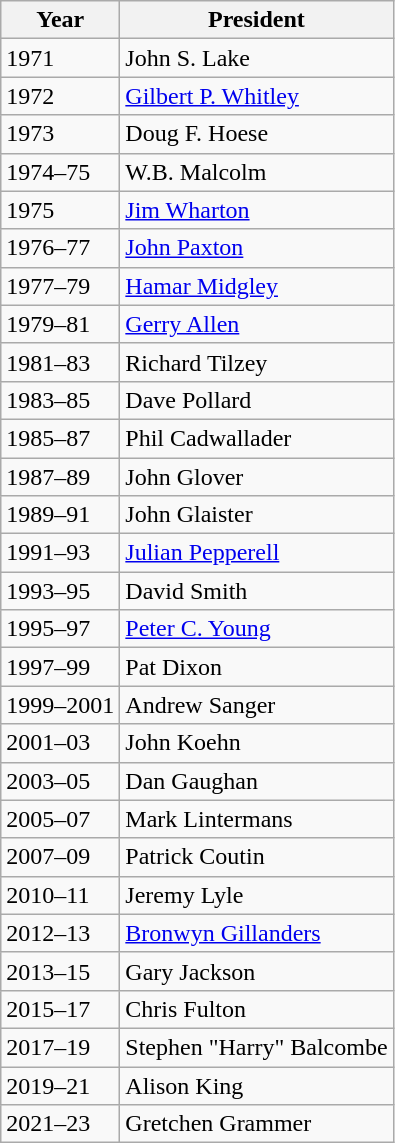<table class="wikitable sortable mw-collapsible mw-collapsed">
<tr>
<th>Year</th>
<th>President</th>
</tr>
<tr>
<td>1971</td>
<td>John S. Lake</td>
</tr>
<tr>
<td>1972</td>
<td><a href='#'>Gilbert P. Whitley</a></td>
</tr>
<tr>
<td>1973</td>
<td>Doug F. Hoese</td>
</tr>
<tr>
<td>1974–75</td>
<td>W.B. Malcolm</td>
</tr>
<tr>
<td>1975</td>
<td><a href='#'>Jim Wharton</a></td>
</tr>
<tr>
<td>1976–77</td>
<td><a href='#'>John Paxton</a></td>
</tr>
<tr>
<td>1977–79</td>
<td><a href='#'>Hamar Midgley</a></td>
</tr>
<tr>
<td>1979–81</td>
<td><a href='#'>Gerry Allen</a></td>
</tr>
<tr>
<td>1981–83</td>
<td>Richard Tilzey</td>
</tr>
<tr>
<td>1983–85</td>
<td>Dave Pollard</td>
</tr>
<tr>
<td>1985–87</td>
<td>Phil Cadwallader</td>
</tr>
<tr>
<td>1987–89</td>
<td>John Glover</td>
</tr>
<tr>
<td>1989–91</td>
<td>John Glaister</td>
</tr>
<tr>
<td>1991–93</td>
<td><a href='#'>Julian Pepperell</a></td>
</tr>
<tr>
<td>1993–95</td>
<td>David Smith</td>
</tr>
<tr>
<td>1995–97</td>
<td><a href='#'>Peter C. Young</a></td>
</tr>
<tr>
<td>1997–99</td>
<td>Pat Dixon</td>
</tr>
<tr>
<td>1999–2001</td>
<td>Andrew Sanger</td>
</tr>
<tr>
<td>2001–03</td>
<td>John Koehn</td>
</tr>
<tr>
<td>2003–05</td>
<td>Dan Gaughan</td>
</tr>
<tr>
<td>2005–07</td>
<td>Mark Lintermans</td>
</tr>
<tr>
<td>2007–09</td>
<td>Patrick Coutin</td>
</tr>
<tr>
<td>2010–11</td>
<td>Jeremy Lyle</td>
</tr>
<tr>
<td>2012–13</td>
<td><a href='#'>Bronwyn Gillanders</a></td>
</tr>
<tr>
<td>2013–15</td>
<td>Gary Jackson</td>
</tr>
<tr>
<td>2015–17</td>
<td>Chris Fulton</td>
</tr>
<tr>
<td>2017–19</td>
<td>Stephen "Harry" Balcombe</td>
</tr>
<tr>
<td>2019–21</td>
<td>Alison King</td>
</tr>
<tr>
<td>2021–23</td>
<td>Gretchen Grammer</td>
</tr>
</table>
